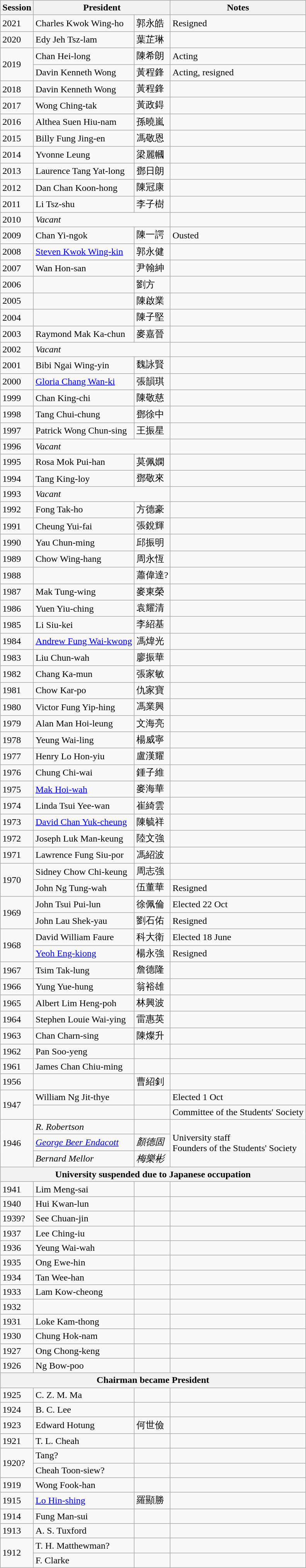<table class="wikitable mw-collapsible">
<tr>
<th>Session</th>
<th colspan="2">President</th>
<th>Notes</th>
</tr>
<tr>
<td>2021</td>
<td>Charles Kwok Wing-ho</td>
<td>郭永皓</td>
<td>Resigned</td>
</tr>
<tr>
<td>2020</td>
<td>Edy Jeh Tsz-lam</td>
<td>葉芷琳</td>
<td></td>
</tr>
<tr>
<td rowspan="2">2019</td>
<td>Chan Hei-long</td>
<td>陳希朗</td>
<td>Acting</td>
</tr>
<tr>
<td>Davin Kenneth Wong</td>
<td>黃程鋒</td>
<td>Acting, resigned</td>
</tr>
<tr>
<td>2018</td>
<td>Davin Kenneth Wong</td>
<td>黃程鋒</td>
<td></td>
</tr>
<tr>
<td>2017</td>
<td>Wong Ching-tak</td>
<td>黃政鍀</td>
<td></td>
</tr>
<tr>
<td>2016</td>
<td>Althea Suen Hiu-nam</td>
<td>孫曉嵐</td>
<td></td>
</tr>
<tr>
<td>2015</td>
<td>Billy Fung Jing-en</td>
<td>馮敬恩</td>
<td></td>
</tr>
<tr>
<td>2014</td>
<td>Yvonne Leung</td>
<td>梁麗幗</td>
<td></td>
</tr>
<tr>
<td>2013</td>
<td>Laurence Tang Yat-long</td>
<td>鄧日朗</td>
<td></td>
</tr>
<tr>
<td>2012</td>
<td>Dan Chan Koon-hong</td>
<td>陳冠康</td>
<td></td>
</tr>
<tr>
<td>2011</td>
<td>Li Tsz-shu</td>
<td>李子樹</td>
<td></td>
</tr>
<tr>
<td>2010</td>
<td colspan="2"><em>Vacant</em></td>
<td></td>
</tr>
<tr>
<td>2009</td>
<td>Chan Yi-ngok</td>
<td>陳一諤</td>
<td>Ousted</td>
</tr>
<tr>
<td>2008</td>
<td><a href='#'>Steven Kwok Wing-kin</a></td>
<td>郭永健</td>
<td></td>
</tr>
<tr>
<td>2007</td>
<td>Wan Hon-san</td>
<td>尹翰紳</td>
<td></td>
</tr>
<tr>
<td>2006</td>
<td></td>
<td>劉方</td>
<td></td>
</tr>
<tr>
<td>2005</td>
<td></td>
<td>陳啟業</td>
<td></td>
</tr>
<tr>
<td>2004</td>
<td></td>
<td>陳子堅</td>
<td></td>
</tr>
<tr>
<td>2003</td>
<td>Raymond Mak Ka-chun</td>
<td>麥嘉晉</td>
<td></td>
</tr>
<tr>
<td>2002</td>
<td colspan="2"><em>Vacant</em></td>
<td></td>
</tr>
<tr>
<td>2001</td>
<td>Bibi Ngai Wing-yin</td>
<td>魏詠賢</td>
<td></td>
</tr>
<tr>
<td>2000</td>
<td><a href='#'>Gloria Chang Wan-ki</a></td>
<td>張韻琪</td>
<td></td>
</tr>
<tr>
<td>1999</td>
<td>Chan King-chi</td>
<td>陳敬慈</td>
<td></td>
</tr>
<tr>
<td>1998</td>
<td>Tang Chui-chung</td>
<td>鄧徐中</td>
<td></td>
</tr>
<tr>
<td>1997</td>
<td>Patrick Wong Chun-sing</td>
<td>王振星</td>
<td></td>
</tr>
<tr>
<td>1996</td>
<td colspan="2"><em>Vacant</em></td>
<td></td>
</tr>
<tr>
<td>1995</td>
<td>Rosa Mok Pui-han</td>
<td>莫佩嫻</td>
<td></td>
</tr>
<tr>
<td>1994</td>
<td>Tang King-loy</td>
<td>鄧敬來</td>
<td></td>
</tr>
<tr>
<td>1993</td>
<td colspan="2"><em>Vacant</em></td>
<td></td>
</tr>
<tr>
<td>1992</td>
<td>Fong Tak-ho</td>
<td>方德豪</td>
<td></td>
</tr>
<tr>
<td>1991</td>
<td>Cheung Yui-fai</td>
<td>張銳輝</td>
<td></td>
</tr>
<tr>
<td>1990</td>
<td>Yau Chun-ming</td>
<td>邱振明</td>
<td></td>
</tr>
<tr>
<td>1989</td>
<td>Chow Wing-hang</td>
<td>周永恆</td>
<td></td>
</tr>
<tr>
<td>1988</td>
<td></td>
<td>蕭偉達?</td>
<td></td>
</tr>
<tr>
<td>1987</td>
<td>Mak Tung-wing</td>
<td>麥東榮</td>
<td></td>
</tr>
<tr>
<td>1986</td>
<td>Yuen Yiu-ching</td>
<td>袁耀清</td>
<td></td>
</tr>
<tr>
<td>1985</td>
<td>Li Siu-kei</td>
<td>李紹基</td>
<td></td>
</tr>
<tr>
<td>1984</td>
<td><a href='#'>Andrew Fung Wai-kwong</a></td>
<td>馮煒光</td>
<td></td>
</tr>
<tr>
<td>1983</td>
<td>Liu Chun-wah</td>
<td>廖振華</td>
<td></td>
</tr>
<tr>
<td>1982</td>
<td>Chang Ka-mun</td>
<td>張家敏</td>
<td></td>
</tr>
<tr>
<td>1981</td>
<td>Chow Kar-po</td>
<td>仇家寶</td>
<td></td>
</tr>
<tr>
<td>1980</td>
<td>Victor Fung Yip-hing</td>
<td>馮業興</td>
<td></td>
</tr>
<tr>
<td>1979</td>
<td>Alan Man Hoi-leung</td>
<td>文海亮</td>
<td></td>
</tr>
<tr>
<td>1978</td>
<td>Yeung Wai-ling</td>
<td>楊威寧</td>
<td></td>
</tr>
<tr>
<td>1977</td>
<td>Henry Lo Hon-yiu</td>
<td>盧漢耀</td>
<td></td>
</tr>
<tr>
<td>1976</td>
<td>Chung Chi-wai</td>
<td>鍾子維</td>
<td></td>
</tr>
<tr>
<td>1975</td>
<td><a href='#'>Mak Hoi-wah</a></td>
<td>麥海華</td>
<td></td>
</tr>
<tr>
<td>1974</td>
<td>Linda Tsui Yee-wan</td>
<td>崔綺雲</td>
<td></td>
</tr>
<tr>
<td>1973</td>
<td><a href='#'>David Chan Yuk-cheung</a></td>
<td>陳毓祥</td>
<td></td>
</tr>
<tr>
<td>1972</td>
<td>Joseph Luk Man-keung</td>
<td>陸文強</td>
<td></td>
</tr>
<tr>
<td>1971</td>
<td>Lawrence Fung Siu-por</td>
<td>馮紹波</td>
<td></td>
</tr>
<tr>
<td rowspan="2">1970</td>
<td>Sidney Chow Chi-keung</td>
<td>周志強</td>
<td></td>
</tr>
<tr>
<td>John Ng Tung-wah</td>
<td>伍董華</td>
<td>Resigned</td>
</tr>
<tr>
<td rowspan="2">1969</td>
<td>John Tsui Pui-lun</td>
<td>徐佩倫</td>
<td>Elected 22 Oct</td>
</tr>
<tr>
<td>John Lau Shek-yau</td>
<td>劉石佑</td>
<td>Resigned</td>
</tr>
<tr>
<td rowspan="2">1968</td>
<td>David William Faure</td>
<td>科大衛</td>
<td>Elected 18 June</td>
</tr>
<tr>
<td><a href='#'>Yeoh Eng-kiong</a></td>
<td>楊永強</td>
<td>Resigned</td>
</tr>
<tr>
<td>1967</td>
<td>Tsim Tak-lung</td>
<td>詹德隆</td>
<td></td>
</tr>
<tr>
<td>1966</td>
<td>Yung Yue-hung</td>
<td>翁裕雄</td>
<td></td>
</tr>
<tr>
<td>1965</td>
<td>Albert Lim Heng-poh</td>
<td>林興波</td>
<td></td>
</tr>
<tr>
<td>1964</td>
<td>Stephen Louie Wai-ying</td>
<td>雷惠英</td>
<td></td>
</tr>
<tr>
<td>1963</td>
<td>Chan Charn-sing</td>
<td>陳燦升</td>
<td></td>
</tr>
<tr>
<td>1962</td>
<td>Pan Soo-yeng</td>
<td></td>
<td></td>
</tr>
<tr>
<td>1961</td>
<td>James Chan Chiu-ming</td>
<td></td>
<td></td>
</tr>
<tr>
<td>1956</td>
<td></td>
<td>曹紹釗</td>
<td></td>
</tr>
<tr>
<td rowspan="2">1947</td>
<td>William Ng Jit-thye</td>
<td></td>
<td>Elected 1 Oct</td>
</tr>
<tr>
<td></td>
<td></td>
<td>Committee of the Students' Society</td>
</tr>
<tr>
<td rowspan="3">1946</td>
<td><em>R. Robertson</em></td>
<td></td>
<td rowspan="3">University staff<br>Founders of the Students' Society</td>
</tr>
<tr>
<td><em><a href='#'>George Beer Endacott</a></em></td>
<td><em>顏德固</em></td>
</tr>
<tr>
<td><em>Bernard Mellor</em></td>
<td><em>梅樂彬</em></td>
</tr>
<tr>
<th colspan="4">University suspended due to Japanese occupation</th>
</tr>
<tr>
<td>1941</td>
<td>Lim Meng-sai</td>
<td></td>
<td></td>
</tr>
<tr>
<td>1940</td>
<td>Hui Kwan-lun</td>
<td></td>
<td></td>
</tr>
<tr>
<td>1939?</td>
<td>See Chuan-jin</td>
<td></td>
<td></td>
</tr>
<tr>
<td>1937</td>
<td>Lee Ching-iu</td>
<td></td>
<td></td>
</tr>
<tr>
<td>1936</td>
<td>Yeung Wai-wah</td>
<td></td>
<td></td>
</tr>
<tr>
<td>1935</td>
<td>Ong Ewe-hin</td>
<td></td>
<td></td>
</tr>
<tr>
<td>1934</td>
<td>Tan Wee-han</td>
<td></td>
<td></td>
</tr>
<tr>
<td>1933</td>
<td>Lam Kow-cheong</td>
<td></td>
<td></td>
</tr>
<tr>
<td>1932</td>
<td></td>
<td></td>
<td></td>
</tr>
<tr>
<td>1931</td>
<td>Loke Kam-thong</td>
<td></td>
<td></td>
</tr>
<tr>
<td>1930</td>
<td>Chung Hok-nam</td>
<td></td>
<td></td>
</tr>
<tr>
<td>1927</td>
<td>Ong Chong-keng</td>
<td></td>
<td></td>
</tr>
<tr>
<td>1926</td>
<td>Ng Bow-poo</td>
<td></td>
<td></td>
</tr>
<tr>
<th colspan="4">Chairman became President</th>
</tr>
<tr>
<td>1925</td>
<td>C. Z. M. Ma</td>
<td></td>
<td></td>
</tr>
<tr>
<td>1924</td>
<td>B. C. Lee</td>
<td></td>
<td></td>
</tr>
<tr>
<td>1923</td>
<td>Edward Hotung</td>
<td>何世儉</td>
<td></td>
</tr>
<tr>
<td>1921</td>
<td>T. L. Cheah</td>
<td></td>
<td></td>
</tr>
<tr>
<td rowspan="2">1920?</td>
<td>Tang?</td>
<td></td>
<td></td>
</tr>
<tr>
<td>Cheah Toon-siew?</td>
<td></td>
<td></td>
</tr>
<tr>
<td>1919</td>
<td>Wong Fook-han</td>
<td></td>
<td></td>
</tr>
<tr>
<td>1915</td>
<td><a href='#'>Lo Hin-shing</a></td>
<td>羅顯勝</td>
<td></td>
</tr>
<tr>
<td>1914</td>
<td>Fung Man-sui</td>
<td></td>
<td></td>
</tr>
<tr>
<td>1913</td>
<td>A. S. Tuxford</td>
<td></td>
<td></td>
</tr>
<tr>
<td rowspan="2">1912</td>
<td>T. H. Matthewman?</td>
<td></td>
<td></td>
</tr>
<tr>
<td>F. Clarke</td>
<td></td>
<td></td>
</tr>
</table>
